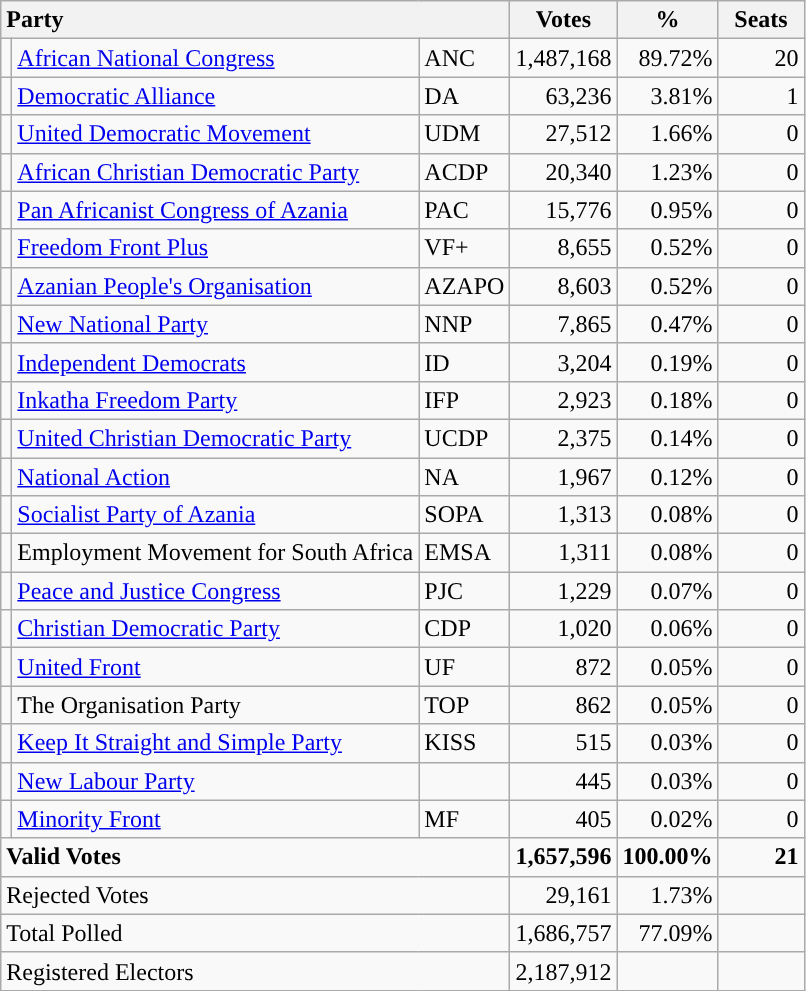<table class="wikitable" border="1" style="text-align:right;">
<tr>
<th style="text-align:left;" colspan=3>Party</th>
<th align=center width="50">Votes</th>
<th align=center width="50">%</th>
<th align=center width="50">Seats</th>
</tr>
<tr>
<td style="background:"></td>
<td align=left><a href='#'>African National Congress</a></td>
<td align=left>ANC</td>
<td>1,487,168</td>
<td>89.72%</td>
<td>20</td>
</tr>
<tr>
<td style="background:"></td>
<td align=left><a href='#'>Democratic Alliance</a></td>
<td align=left>DA</td>
<td>63,236</td>
<td>3.81%</td>
<td>1</td>
</tr>
<tr>
<td style="background:"></td>
<td align=left><a href='#'>United Democratic Movement</a></td>
<td align=left>UDM</td>
<td>27,512</td>
<td>1.66%</td>
<td>0</td>
</tr>
<tr>
<td style="background:"></td>
<td align=left><a href='#'>African Christian Democratic Party</a></td>
<td align=left>ACDP</td>
<td>20,340</td>
<td>1.23%</td>
<td>0</td>
</tr>
<tr>
<td style="background:"></td>
<td align=left><a href='#'>Pan Africanist Congress of Azania</a></td>
<td align=left>PAC</td>
<td>15,776</td>
<td>0.95%</td>
<td>0</td>
</tr>
<tr>
<td style="background:"></td>
<td align=left><a href='#'>Freedom Front Plus</a></td>
<td align=left>VF+</td>
<td>8,655</td>
<td>0.52%</td>
<td>0</td>
</tr>
<tr>
<td style="background:"></td>
<td align=left><a href='#'>Azanian People's Organisation</a></td>
<td align=left>AZAPO</td>
<td>8,603</td>
<td>0.52%</td>
<td>0</td>
</tr>
<tr>
<td style="background:"></td>
<td align=left><a href='#'>New National Party</a></td>
<td align=left>NNP</td>
<td>7,865</td>
<td>0.47%</td>
<td>0</td>
</tr>
<tr>
<td style="background:"></td>
<td align=left><a href='#'>Independent Democrats</a></td>
<td align=left>ID</td>
<td>3,204</td>
<td>0.19%</td>
<td>0</td>
</tr>
<tr>
<td style="background:"></td>
<td align=left><a href='#'>Inkatha Freedom Party</a></td>
<td align=left>IFP</td>
<td>2,923</td>
<td>0.18%</td>
<td>0</td>
</tr>
<tr>
<td style="background:"></td>
<td align=left><a href='#'>United Christian Democratic Party</a></td>
<td align=left>UCDP</td>
<td>2,375</td>
<td>0.14%</td>
<td>0</td>
</tr>
<tr>
<td></td>
<td align=left><a href='#'>National Action</a></td>
<td align=left>NA</td>
<td>1,967</td>
<td>0.12%</td>
<td>0</td>
</tr>
<tr>
<td style="background:"></td>
<td align=left><a href='#'>Socialist Party of Azania</a></td>
<td align=left>SOPA</td>
<td>1,313</td>
<td>0.08%</td>
<td>0</td>
</tr>
<tr>
<td></td>
<td align=left>Employment Movement for South Africa</td>
<td align=left>EMSA</td>
<td>1,311</td>
<td>0.08%</td>
<td>0</td>
</tr>
<tr>
<td></td>
<td align=left><a href='#'>Peace and Justice Congress</a></td>
<td align=left>PJC</td>
<td>1,229</td>
<td>0.07%</td>
<td>0</td>
</tr>
<tr>
<td style="background:"></td>
<td align=left><a href='#'>Christian Democratic Party</a></td>
<td align=left>CDP</td>
<td>1,020</td>
<td>0.06%</td>
<td>0</td>
</tr>
<tr>
<td></td>
<td align=left><a href='#'>United Front</a></td>
<td align=left>UF</td>
<td>872</td>
<td>0.05%</td>
<td>0</td>
</tr>
<tr>
<td></td>
<td align=left>The Organisation Party</td>
<td align=left>TOP</td>
<td>862</td>
<td>0.05%</td>
<td>0</td>
</tr>
<tr>
<td style="background:"></td>
<td align=left><a href='#'>Keep It Straight and Simple Party</a></td>
<td align=left>KISS</td>
<td>515</td>
<td>0.03%</td>
<td>0</td>
</tr>
<tr>
<td></td>
<td align=left><a href='#'>New Labour Party</a></td>
<td align=left></td>
<td>445</td>
<td>0.03%</td>
<td>0</td>
</tr>
<tr>
<td style="background:"></td>
<td align=left><a href='#'>Minority Front</a></td>
<td align=left>MF</td>
<td>405</td>
<td>0.02%</td>
<td>0</td>
</tr>
<tr style="font-weight:bold">
<td align=left colspan=3>Valid Votes</td>
<td>1,657,596</td>
<td>100.00%</td>
<td>21</td>
</tr>
<tr>
<td align=left colspan=3>Rejected Votes</td>
<td>29,161</td>
<td>1.73%</td>
<td></td>
</tr>
<tr>
<td align=left colspan=3>Total Polled</td>
<td>1,686,757</td>
<td>77.09%</td>
<td></td>
</tr>
<tr>
<td align=left colspan=3>Registered Electors</td>
<td>2,187,912</td>
<td></td>
<td></td>
</tr>
</table>
